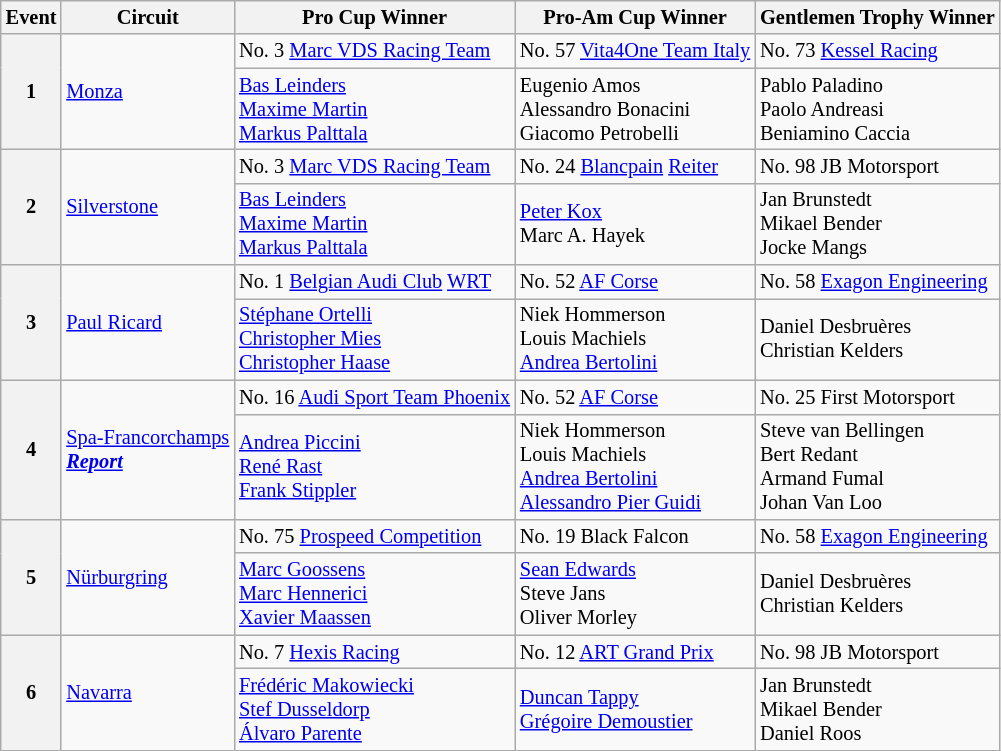<table class="wikitable" style="font-size: 85%;">
<tr>
<th>Event</th>
<th>Circuit</th>
<th>Pro Cup Winner</th>
<th>Pro-Am Cup Winner</th>
<th>Gentlemen Trophy Winner</th>
</tr>
<tr>
<th rowspan=2>1</th>
<td rowspan=2><a href='#'>Monza</a></td>
<td>No. 3 <a href='#'>Marc VDS Racing Team</a></td>
<td>No. 57 <a href='#'>Vita4One Team Italy</a></td>
<td>No. 73 <a href='#'>Kessel Racing</a></td>
</tr>
<tr>
<td> <a href='#'>Bas Leinders</a><br> <a href='#'>Maxime Martin</a><br> <a href='#'>Markus Palttala</a></td>
<td> Eugenio Amos<br> Alessandro Bonacini<br> Giacomo Petrobelli</td>
<td> Pablo Paladino<br> Paolo Andreasi<br> Beniamino Caccia</td>
</tr>
<tr>
<th rowspan=2>2</th>
<td rowspan=2><a href='#'>Silverstone</a></td>
<td>No. 3 <a href='#'>Marc VDS Racing Team</a></td>
<td>No. 24 <a href='#'>Blancpain</a> <a href='#'>Reiter</a></td>
<td>No. 98 JB Motorsport</td>
</tr>
<tr>
<td> <a href='#'>Bas Leinders</a><br> <a href='#'>Maxime Martin</a><br> <a href='#'>Markus Palttala</a></td>
<td> <a href='#'>Peter Kox</a><br> Marc A. Hayek</td>
<td> Jan Brunstedt<br> Mikael Bender<br> Jocke Mangs</td>
</tr>
<tr>
<th rowspan=2>3</th>
<td rowspan=2><a href='#'>Paul Ricard</a></td>
<td>No. 1 <a href='#'>Belgian Audi Club</a> <a href='#'>WRT</a></td>
<td>No. 52 <a href='#'>AF Corse</a></td>
<td>No. 58 <a href='#'>Exagon Engineering</a></td>
</tr>
<tr>
<td> <a href='#'>Stéphane Ortelli</a><br> <a href='#'>Christopher Mies</a><br> <a href='#'>Christopher Haase</a></td>
<td> Niek Hommerson<br> Louis Machiels<br> <a href='#'>Andrea Bertolini</a></td>
<td> Daniel Desbruères<br> Christian Kelders</td>
</tr>
<tr>
<th rowspan=2>4</th>
<td rowspan=2><a href='#'>Spa-Francorchamps</a><br><strong><em><a href='#'>Report</a></em></strong></td>
<td>No. 16 <a href='#'>Audi Sport Team Phoenix</a></td>
<td>No. 52 <a href='#'>AF Corse</a></td>
<td>No. 25 First Motorsport</td>
</tr>
<tr>
<td> <a href='#'>Andrea Piccini</a><br> <a href='#'>René Rast</a><br> <a href='#'>Frank Stippler</a></td>
<td> Niek Hommerson<br> Louis Machiels<br> <a href='#'>Andrea Bertolini</a><br> <a href='#'>Alessandro Pier Guidi</a></td>
<td> Steve van Bellingen<br> Bert Redant<br> Armand Fumal<br> Johan Van Loo</td>
</tr>
<tr>
<th rowspan=2>5</th>
<td rowspan=2><a href='#'>Nürburgring</a></td>
<td>No. 75 <a href='#'>Prospeed Competition</a></td>
<td>No. 19 Black Falcon</td>
<td>No. 58 <a href='#'>Exagon Engineering</a></td>
</tr>
<tr>
<td> <a href='#'>Marc Goossens</a><br> <a href='#'>Marc Hennerici</a><br> <a href='#'>Xavier Maassen</a></td>
<td> <a href='#'>Sean Edwards</a><br> Steve Jans<br> Oliver Morley</td>
<td> Daniel Desbruères<br> Christian Kelders</td>
</tr>
<tr>
<th rowspan=2>6</th>
<td rowspan=2><a href='#'>Navarra</a></td>
<td>No. 7 <a href='#'>Hexis Racing</a></td>
<td>No. 12 <a href='#'>ART Grand Prix</a></td>
<td>No. 98 JB Motorsport</td>
</tr>
<tr>
<td> <a href='#'>Frédéric Makowiecki</a><br> <a href='#'>Stef Dusseldorp</a><br> <a href='#'>Álvaro Parente</a></td>
<td> <a href='#'>Duncan Tappy</a><br> <a href='#'>Grégoire Demoustier</a></td>
<td> Jan Brunstedt<br> Mikael Bender<br> Daniel Roos</td>
</tr>
</table>
